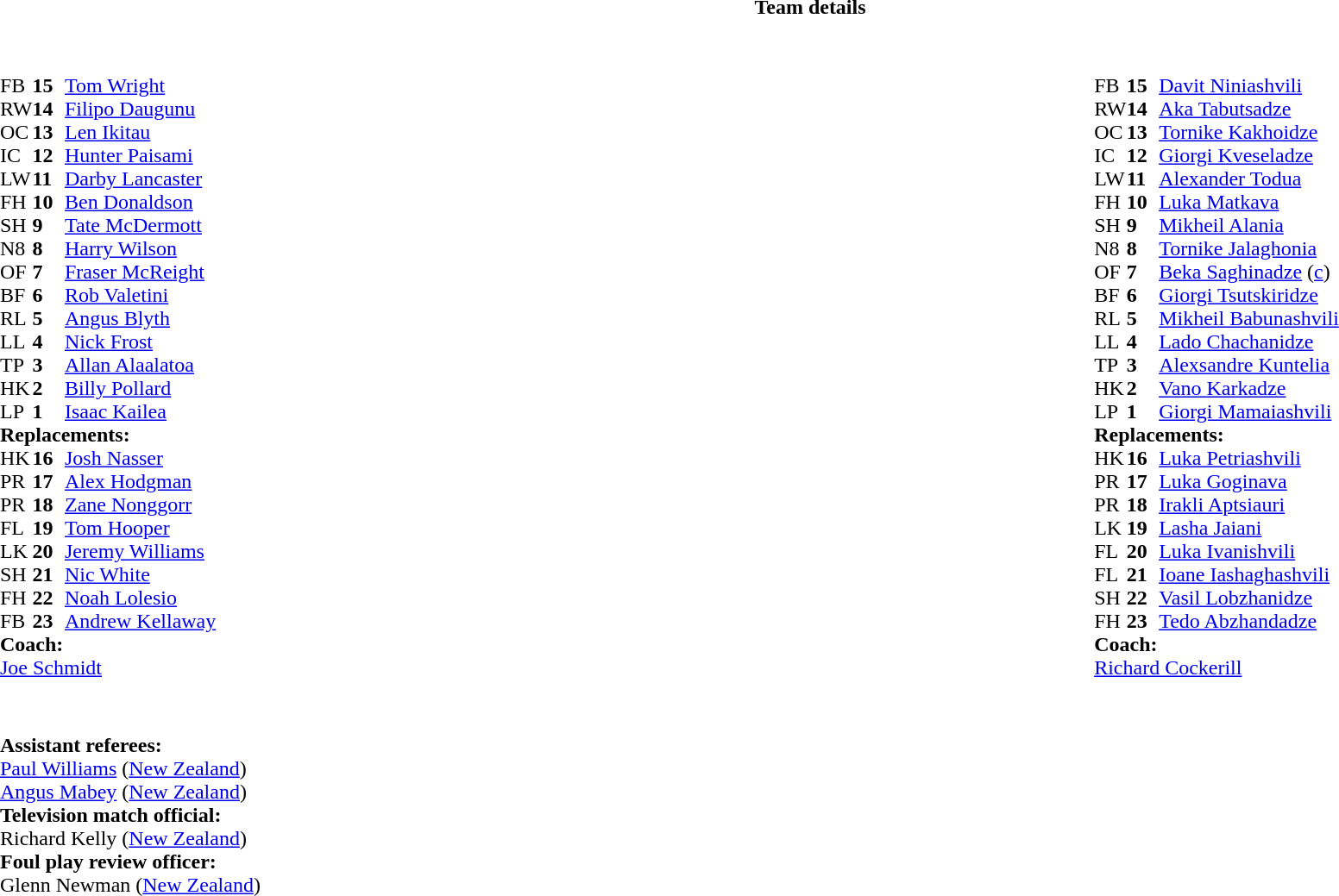<table border="0" style="width:100%;" class="collapsible collapsed">
<tr>
<th>Team details</th>
</tr>
<tr>
<td><br><table style="width:100%">
<tr>
<td style="vertical-align:top;width:50%"><br><table cellspacing="0" cellpadding="0">
<tr>
<th width="25"></th>
<th width="25"></th>
</tr>
<tr>
<td>FB</td>
<td><strong>15</strong></td>
<td><a href='#'>Tom Wright</a></td>
</tr>
<tr>
<td>RW</td>
<td><strong>14</strong></td>
<td><a href='#'>Filipo Daugunu</a></td>
<td></td>
</tr>
<tr>
<td>OC</td>
<td><strong>13</strong></td>
<td><a href='#'>Len Ikitau</a></td>
</tr>
<tr>
<td>IC</td>
<td><strong>12</strong></td>
<td><a href='#'>Hunter Paisami</a></td>
</tr>
<tr>
<td>LW</td>
<td><strong>11</strong></td>
<td><a href='#'>Darby Lancaster</a></td>
</tr>
<tr>
<td>FH</td>
<td><strong>10</strong></td>
<td><a href='#'>Ben Donaldson</a></td>
<td></td>
<td></td>
</tr>
<tr>
<td>SH</td>
<td><strong>9</strong></td>
<td><a href='#'>Tate McDermott</a></td>
<td></td>
<td></td>
</tr>
<tr>
<td>N8</td>
<td><strong>8</strong></td>
<td><a href='#'>Harry Wilson</a></td>
</tr>
<tr>
<td>OF</td>
<td><strong>7</strong></td>
<td><a href='#'>Fraser McReight</a></td>
</tr>
<tr>
<td>BF</td>
<td><strong>6</strong></td>
<td><a href='#'>Rob Valetini</a></td>
<td></td>
<td></td>
</tr>
<tr>
<td>RL</td>
<td><strong>5</strong></td>
<td><a href='#'>Angus Blyth</a></td>
<td></td>
<td></td>
</tr>
<tr>
<td>LL</td>
<td><strong>4</strong></td>
<td><a href='#'>Nick Frost</a></td>
</tr>
<tr>
<td>TP</td>
<td><strong>3</strong></td>
<td><a href='#'>Allan Alaalatoa</a></td>
<td></td>
<td></td>
</tr>
<tr>
<td>HK</td>
<td><strong>2</strong></td>
<td><a href='#'>Billy Pollard</a></td>
<td></td>
<td></td>
</tr>
<tr>
<td>LP</td>
<td><strong>1</strong></td>
<td><a href='#'>Isaac Kailea</a></td>
<td></td>
<td></td>
</tr>
<tr>
<td colspan=3><strong>Replacements:</strong></td>
</tr>
<tr>
<td>HK</td>
<td><strong>16</strong></td>
<td><a href='#'>Josh Nasser</a></td>
<td></td>
<td></td>
</tr>
<tr>
<td>PR</td>
<td><strong>17</strong></td>
<td><a href='#'>Alex Hodgman</a></td>
<td></td>
<td></td>
</tr>
<tr>
<td>PR</td>
<td><strong>18</strong></td>
<td><a href='#'>Zane Nonggorr</a></td>
<td></td>
<td></td>
</tr>
<tr>
<td>FL</td>
<td><strong>19</strong></td>
<td><a href='#'>Tom Hooper</a></td>
<td></td>
<td></td>
</tr>
<tr>
<td>LK</td>
<td><strong>20</strong></td>
<td><a href='#'>Jeremy Williams</a></td>
<td></td>
<td></td>
</tr>
<tr>
<td>SH</td>
<td><strong>21</strong></td>
<td><a href='#'>Nic White</a></td>
<td></td>
<td></td>
</tr>
<tr>
<td>FH</td>
<td><strong>22</strong></td>
<td><a href='#'>Noah Lolesio</a></td>
<td></td>
<td></td>
</tr>
<tr>
<td>FB</td>
<td><strong>23</strong></td>
<td><a href='#'>Andrew Kellaway</a></td>
<td></td>
<td></td>
</tr>
<tr>
<td colspan=3><strong>Coach:</strong></td>
</tr>
<tr>
<td colspan="4"> <a href='#'>Joe Schmidt</a></td>
</tr>
</table>
</td>
<td style="vertical-align:top;width:50%"><br><table cellspacing="0" cellpadding="0" align="center">
<tr>
<th width="25"></th>
<th width="25"></th>
</tr>
<tr>
<td>FB</td>
<td><strong>15</strong></td>
<td><a href='#'>Davit Niniashvili</a></td>
<td></td>
</tr>
<tr>
<td>RW</td>
<td><strong>14</strong></td>
<td><a href='#'>Aka Tabutsadze</a></td>
</tr>
<tr>
<td>OC</td>
<td><strong>13</strong></td>
<td><a href='#'>Tornike Kakhoidze</a></td>
</tr>
<tr>
<td>IC</td>
<td><strong>12</strong></td>
<td><a href='#'>Giorgi Kveseladze</a></td>
</tr>
<tr>
<td>LW</td>
<td><strong>11</strong></td>
<td><a href='#'>Alexander Todua</a></td>
<td></td>
<td></td>
</tr>
<tr>
<td>FH</td>
<td><strong>10</strong></td>
<td><a href='#'>Luka Matkava</a></td>
</tr>
<tr>
<td>SH</td>
<td><strong>9</strong></td>
<td><a href='#'>Mikheil Alania</a></td>
<td></td>
<td></td>
</tr>
<tr>
<td>N8</td>
<td><strong>8</strong></td>
<td><a href='#'>Tornike Jalaghonia</a></td>
<td></td>
<td></td>
</tr>
<tr>
<td>OF</td>
<td><strong>7</strong></td>
<td><a href='#'>Beka Saghinadze</a> (<a href='#'>c</a>)</td>
</tr>
<tr>
<td>BF</td>
<td><strong>6</strong></td>
<td><a href='#'>Giorgi Tsutskiridze</a></td>
<td></td>
<td></td>
</tr>
<tr>
<td>RL</td>
<td><strong>5</strong></td>
<td><a href='#'>Mikheil Babunashvili</a></td>
</tr>
<tr>
<td>LL</td>
<td><strong>4</strong></td>
<td><a href='#'>Lado Chachanidze</a></td>
<td></td>
<td></td>
</tr>
<tr>
<td>TP</td>
<td><strong>3</strong></td>
<td><a href='#'>Alexsandre Kuntelia</a></td>
<td></td>
<td></td>
</tr>
<tr>
<td>HK</td>
<td><strong>2</strong></td>
<td><a href='#'>Vano Karkadze</a></td>
<td></td>
<td></td>
</tr>
<tr>
<td>LP</td>
<td><strong>1</strong></td>
<td><a href='#'>Giorgi Mamaiashvili</a></td>
<td></td>
<td></td>
</tr>
<tr>
<td colspan="3"><strong>Replacements:</strong></td>
</tr>
<tr>
<td>HK</td>
<td><strong>16</strong></td>
<td><a href='#'>Luka Petriashvili</a></td>
<td></td>
<td></td>
</tr>
<tr>
<td>PR</td>
<td><strong>17</strong></td>
<td><a href='#'>Luka Goginava</a></td>
<td></td>
<td></td>
</tr>
<tr>
<td>PR</td>
<td><strong>18</strong></td>
<td><a href='#'>Irakli Aptsiauri</a></td>
<td></td>
<td></td>
</tr>
<tr>
<td>LK</td>
<td><strong>19</strong></td>
<td><a href='#'>Lasha Jaiani</a></td>
<td></td>
<td></td>
</tr>
<tr>
<td>FL</td>
<td><strong>20</strong></td>
<td><a href='#'>Luka Ivanishvili</a></td>
<td></td>
<td></td>
</tr>
<tr>
<td>FL</td>
<td><strong>21</strong></td>
<td><a href='#'>Ioane Iashaghashvili</a></td>
<td></td>
<td></td>
</tr>
<tr>
<td>SH</td>
<td><strong>22</strong></td>
<td><a href='#'>Vasil Lobzhanidze</a></td>
<td></td>
<td></td>
</tr>
<tr>
<td>FH</td>
<td><strong>23</strong></td>
<td><a href='#'>Tedo Abzhandadze</a></td>
<td></td>
<td></td>
</tr>
<tr>
<td colspan=3><strong>Coach:</strong></td>
</tr>
<tr>
<td colspan="4"> <a href='#'>Richard Cockerill</a></td>
</tr>
</table>
</td>
</tr>
</table>
<table width=100% style="font-size: 100%">
<tr>
<td><br>
<br><strong>Assistant referees:</strong>
<br><a href='#'>Paul Williams</a> (<a href='#'>New Zealand</a>)
<br><a href='#'>Angus Mabey</a> (<a href='#'>New Zealand</a>)
<br><strong>Television match official:</strong>
<br>Richard Kelly (<a href='#'>New Zealand</a>)
<br><strong>Foul play review officer:</strong>
<br>Glenn Newman (<a href='#'>New Zealand</a>)</td>
</tr>
</table>
</td>
</tr>
</table>
